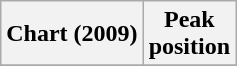<table class="wikitable sortable plainrowheaders" style="text-align:center">
<tr>
<th scope="col">Chart (2009)</th>
<th scope="col">Peak<br>position</th>
</tr>
<tr>
</tr>
</table>
